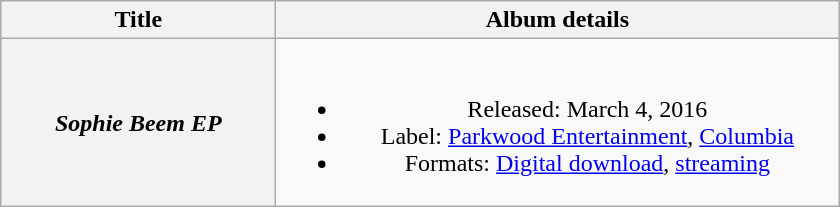<table class="wikitable plainrowheaders" style="text-align:center;">
<tr>
<th scope="col" style="width:11em;">Title</th>
<th scope="col" style="width:23em;">Album details</th>
</tr>
<tr>
<th scope="row"><em>Sophie Beem EP</em></th>
<td><br><ul><li>Released: March 4, 2016</li><li>Label: <a href='#'>Parkwood Entertainment</a>, <a href='#'>Columbia</a></li><li>Formats: <a href='#'>Digital download</a>, <a href='#'>streaming</a></li></ul></td>
</tr>
</table>
